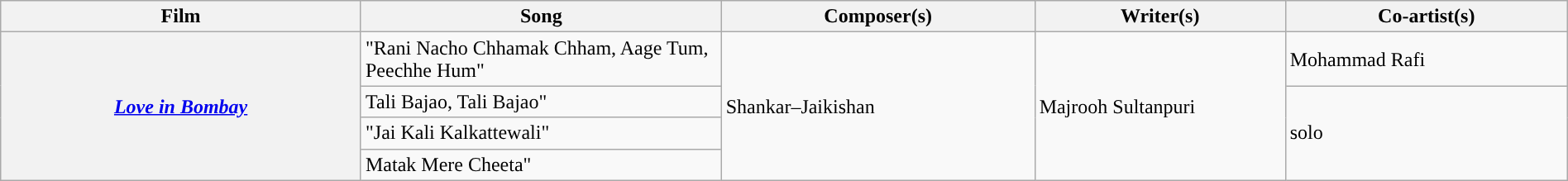<table class="wikitable plainrowheaders" width="100%" textcolor:#000;">
<tr style="background:#b0e0e66;">
<th scope="col" width=23%><strong>Film</strong></th>
<th scope="col" width=23%><strong>Song</strong></th>
<th scope="col" width=20%><strong>Composer(s)</strong></th>
<th scope="col" width=16%><strong>Writer(s)</strong></th>
<th scope="col" width=18%><strong>Co-artist(s)</strong></th>
</tr>
<tr>
<th Rowspan=4><em><a href='#'>Love in Bombay</a></em></th>
<td>"Rani Nacho Chhamak Chham, Aage Tum, Peechhe Hum"</td>
<td rowspan=4>Shankar–Jaikishan</td>
<td rowspan=4>Majrooh Sultanpuri</td>
<td>Mohammad Rafi</td>
</tr>
<tr>
<td>Tali Bajao, Tali Bajao"</td>
<td rowspan=3>solo</td>
</tr>
<tr>
<td>"Jai Kali Kalkattewali"</td>
</tr>
<tr>
<td>Matak Mere Cheeta"</td>
</tr>
</table>
